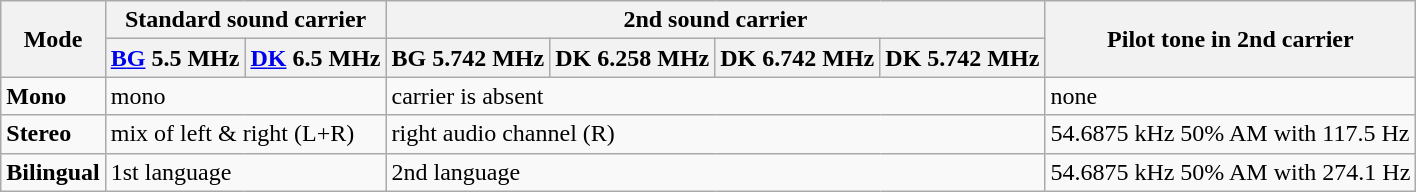<table class="wikitable">
<tr>
<th rowspan="2">Mode</th>
<th colspan="2">Standard sound carrier</th>
<th colspan="4">2nd sound carrier</th>
<th rowspan="2">Pilot tone in 2nd carrier</th>
</tr>
<tr>
<th><a href='#'>B</a><a href='#'>G</a> 5.5 MHz</th>
<th><a href='#'>D</a><a href='#'>K</a> 6.5 MHz</th>
<th>BG 5.742 MHz</th>
<th>DK 6.258 MHz</th>
<th>DK 6.742 MHz</th>
<th>DK 5.742 MHz</th>
</tr>
<tr>
<td><strong>Mono</strong></td>
<td colspan="2">mono</td>
<td colspan="4">carrier is absent</td>
<td>none</td>
</tr>
<tr>
<td><strong>Stereo</strong></td>
<td colspan="2">mix of left & right (L+R)</td>
<td colspan="4">right audio channel (R)</td>
<td>54.6875 kHz 50% AM with 117.5 Hz</td>
</tr>
<tr>
<td><strong>Bilingual</strong></td>
<td colspan="2">1st language</td>
<td colspan="4">2nd language</td>
<td>54.6875 kHz 50% AM with 274.1 Hz</td>
</tr>
</table>
